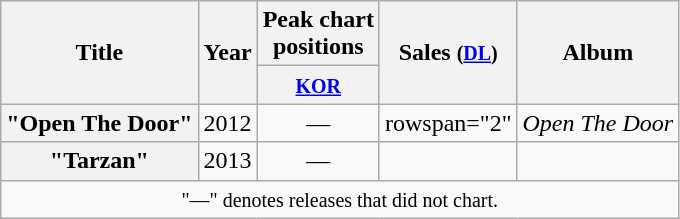<table class="wikitable plainrowheaders" style="text-align:center;">
<tr>
<th scope="col" rowspan="2">Title</th>
<th scope="col" rowspan="2">Year</th>
<th scope="col" colspan="1">Peak chart <br> positions</th>
<th scope="col" rowspan="2">Sales <small>(<a href='#'>DL</a>)</small></th>
<th scope="col" rowspan="2">Album</th>
</tr>
<tr>
<th><small><a href='#'>KOR</a></small><br></th>
</tr>
<tr>
<th scope="row">"Open The Door"</th>
<td>2012</td>
<td>—</td>
<td>rowspan="2" </td>
<td><em>Open The Door</em></td>
</tr>
<tr>
<th scope="row">"Tarzan"</th>
<td>2013</td>
<td>—</td>
<td></td>
</tr>
<tr>
<td colspan="5" align="center"><small>"—" denotes releases that did not chart.</small></td>
</tr>
</table>
